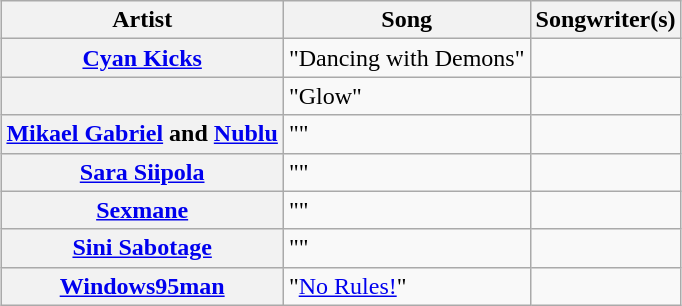<table class="sortable wikitable plainrowheaders" style="margin: 1em auto 1em auto;">
<tr>
<th>Artist</th>
<th>Song</th>
<th class="unsortable">Songwriter(s)</th>
</tr>
<tr>
<th scope="row"><a href='#'>Cyan Kicks</a></th>
<td>"Dancing with Demons"</td>
<td></td>
</tr>
<tr>
<th scope="row"></th>
<td>"Glow"</td>
<td></td>
</tr>
<tr>
<th scope="row"><a href='#'>Mikael Gabriel</a> and <a href='#'>Nublu</a></th>
<td>""</td>
<td></td>
</tr>
<tr>
<th scope="row"><a href='#'>Sara Siipola</a></th>
<td>""</td>
<td></td>
</tr>
<tr>
<th scope="row"><a href='#'>Sexmane</a></th>
<td>""</td>
<td></td>
</tr>
<tr>
<th scope="row"><a href='#'>Sini Sabotage</a></th>
<td>""</td>
<td></td>
</tr>
<tr>
<th scope="row"><a href='#'>Windows95man</a></th>
<td>"<a href='#'>No Rules!</a>"</td>
<td></td>
</tr>
</table>
